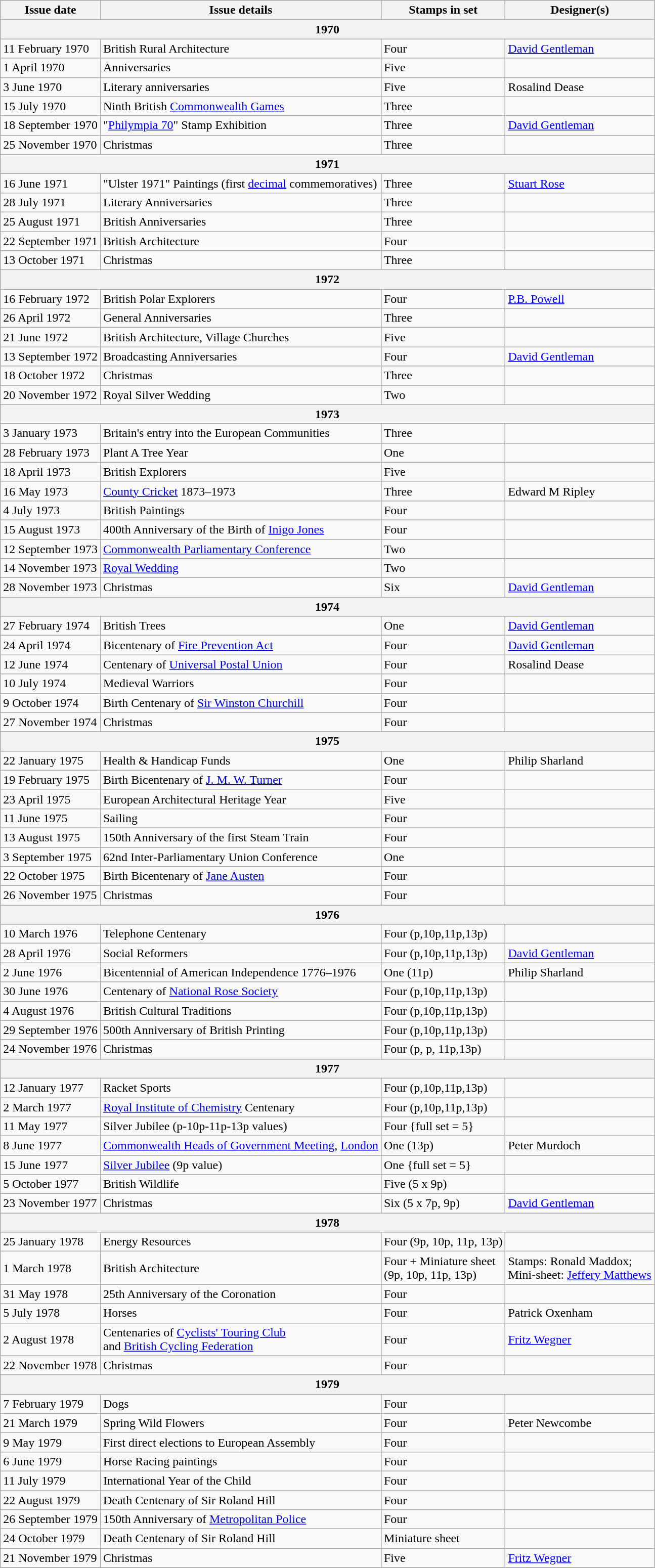<table class="wikitable">
<tr>
<th>Issue date</th>
<th>Issue details</th>
<th>Stamps in set</th>
<th>Designer(s)</th>
</tr>
<tr>
<th colspan=4>1970</th>
</tr>
<tr>
<td>11 February 1970</td>
<td>British Rural Architecture</td>
<td>Four</td>
<td><a href='#'>David Gentleman</a></td>
</tr>
<tr>
<td>1 April 1970</td>
<td>Anniversaries</td>
<td>Five</td>
<td></td>
</tr>
<tr>
<td>3 June 1970</td>
<td>Literary anniversaries</td>
<td>Five</td>
<td>Rosalind Dease</td>
</tr>
<tr>
<td>15 July 1970</td>
<td>Ninth British <a href='#'>Commonwealth Games</a></td>
<td>Three</td>
<td></td>
</tr>
<tr>
<td>18 September 1970</td>
<td>"<a href='#'>Philympia 70</a>" Stamp Exhibition</td>
<td>Three</td>
<td><a href='#'>David Gentleman</a></td>
</tr>
<tr>
<td>25 November 1970</td>
<td>Christmas</td>
<td>Three</td>
<td></td>
</tr>
<tr>
<th colspan=4>1971</th>
</tr>
<tr>
</tr>
<tr>
<td>16 June 1971</td>
<td>"Ulster 1971" Paintings (first <a href='#'>decimal</a> commemoratives)</td>
<td>Three</td>
<td><a href='#'>Stuart Rose</a></td>
</tr>
<tr>
<td>28 July 1971</td>
<td>Literary Anniversaries</td>
<td>Three</td>
<td></td>
</tr>
<tr>
<td>25 August 1971</td>
<td>British Anniversaries</td>
<td>Three</td>
</tr>
<tr>
<td>22 September 1971</td>
<td>British Architecture</td>
<td>Four</td>
<td></td>
</tr>
<tr>
<td>13 October 1971</td>
<td>Christmas</td>
<td>Three</td>
<td></td>
</tr>
<tr>
<th colspan=4>1972</th>
</tr>
<tr>
<td>16 February 1972</td>
<td>British Polar Explorers</td>
<td>Four</td>
<td><a href='#'>P.B. Powell</a></td>
</tr>
<tr>
<td>26 April 1972</td>
<td>General Anniversaries</td>
<td>Three</td>
<td></td>
</tr>
<tr>
<td>21 June 1972</td>
<td>British Architecture, Village Churches</td>
<td>Five</td>
<td></td>
</tr>
<tr>
<td>13 September 1972</td>
<td>Broadcasting Anniversaries</td>
<td>Four</td>
<td><a href='#'>David Gentleman</a></td>
</tr>
<tr>
<td>18 October 1972</td>
<td>Christmas</td>
<td>Three</td>
<td></td>
</tr>
<tr>
<td>20 November 1972</td>
<td>Royal Silver Wedding</td>
<td>Two</td>
<td></td>
</tr>
<tr>
<th colspan=4>1973</th>
</tr>
<tr>
<td>3 January 1973</td>
<td>Britain's entry into the European Communities</td>
<td>Three</td>
<td></td>
</tr>
<tr>
<td>28 February 1973</td>
<td>Plant A Tree Year</td>
<td>One</td>
<td></td>
</tr>
<tr>
<td>18 April 1973</td>
<td>British Explorers</td>
<td>Five</td>
<td></td>
</tr>
<tr>
<td>16 May 1973</td>
<td><a href='#'>County Cricket</a> 1873–1973</td>
<td>Three</td>
<td>Edward M Ripley</td>
</tr>
<tr>
<td>4 July 1973</td>
<td>British Paintings</td>
<td>Four</td>
<td></td>
</tr>
<tr>
<td>15 August 1973</td>
<td>400th Anniversary of the Birth of <a href='#'>Inigo Jones</a></td>
<td>Four</td>
<td></td>
</tr>
<tr>
<td>12 September 1973</td>
<td><a href='#'>Commonwealth Parliamentary Conference</a></td>
<td>Two</td>
<td></td>
</tr>
<tr>
<td>14 November 1973</td>
<td><a href='#'>Royal Wedding</a></td>
<td>Two</td>
<td></td>
</tr>
<tr>
<td>28 November 1973</td>
<td>Christmas</td>
<td>Six</td>
<td><a href='#'>David Gentleman</a></td>
</tr>
<tr>
<th colspan=4>1974</th>
</tr>
<tr>
<td>27 February 1974</td>
<td>British Trees</td>
<td>One</td>
<td><a href='#'>David Gentleman</a></td>
</tr>
<tr>
<td>24 April 1974</td>
<td>Bicentenary of <a href='#'>Fire Prevention Act</a></td>
<td>Four</td>
<td><a href='#'>David Gentleman</a></td>
</tr>
<tr>
<td>12 June 1974</td>
<td>Centenary of <a href='#'>Universal Postal Union</a></td>
<td>Four</td>
<td>Rosalind Dease</td>
</tr>
<tr>
<td>10 July 1974</td>
<td>Medieval Warriors</td>
<td>Four</td>
<td></td>
</tr>
<tr>
<td>9 October 1974</td>
<td>Birth Centenary of <a href='#'>Sir Winston Churchill</a></td>
<td>Four</td>
<td></td>
</tr>
<tr>
<td>27 November 1974</td>
<td>Christmas</td>
<td>Four</td>
<td></td>
</tr>
<tr>
<th colspan=4>1975</th>
</tr>
<tr>
<td>22 January 1975</td>
<td>Health & Handicap Funds</td>
<td>One</td>
<td>Philip Sharland</td>
</tr>
<tr>
<td>19 February 1975</td>
<td>Birth Bicentenary of <a href='#'>J. M. W. Turner</a></td>
<td>Four</td>
<td></td>
</tr>
<tr>
<td>23 April 1975</td>
<td>European Architectural Heritage Year</td>
<td>Five</td>
<td></td>
</tr>
<tr>
<td>11 June 1975</td>
<td>Sailing</td>
<td>Four</td>
<td></td>
</tr>
<tr>
<td>13 August 1975</td>
<td>150th Anniversary of the first Steam Train</td>
<td>Four</td>
</tr>
<tr>
<td>3 September 1975</td>
<td>62nd Inter-Parliamentary Union Conference</td>
<td>One</td>
<td></td>
</tr>
<tr>
<td>22 October 1975</td>
<td>Birth Bicentenary of <a href='#'>Jane Austen</a></td>
<td>Four</td>
<td></td>
</tr>
<tr>
<td>26 November 1975</td>
<td>Christmas</td>
<td>Four</td>
<td></td>
</tr>
<tr>
<th colspan=4>1976</th>
</tr>
<tr>
<td>10 March 1976</td>
<td>Telephone Centenary</td>
<td>Four (p,10p,11p,13p)</td>
<td></td>
</tr>
<tr>
<td>28 April 1976</td>
<td>Social Reformers</td>
<td>Four (p,10p,11p,13p)</td>
<td><a href='#'>David Gentleman</a></td>
</tr>
<tr>
<td>2 June 1976</td>
<td>Bicentennial of American Independence 1776–1976</td>
<td>One (11p)</td>
<td>Philip Sharland</td>
</tr>
<tr>
<td>30 June 1976</td>
<td>Centenary of <a href='#'>National Rose Society</a></td>
<td>Four (p,10p,11p,13p)</td>
<td></td>
</tr>
<tr>
<td>4 August 1976</td>
<td>British Cultural Traditions</td>
<td>Four (p,10p,11p,13p)</td>
<td></td>
</tr>
<tr>
<td>29 September 1976</td>
<td>500th Anniversary of British Printing</td>
<td>Four (p,10p,11p,13p)</td>
<td></td>
</tr>
<tr>
<td>24 November 1976</td>
<td>Christmas</td>
<td>Four (p, p, 11p,13p)</td>
<td></td>
</tr>
<tr>
<th colspan=4>1977</th>
</tr>
<tr>
<td>12 January 1977</td>
<td>Racket Sports</td>
<td>Four (p,10p,11p,13p)</td>
<td></td>
</tr>
<tr>
<td>2 March 1977</td>
<td><a href='#'>Royal Institute of Chemistry</a> Centenary</td>
<td>Four (p,10p,11p,13p)</td>
<td></td>
</tr>
<tr>
<td>11 May 1977</td>
<td>Silver Jubilee (p-10p-11p-13p values)</td>
<td>Four {full set = 5}</td>
<td></td>
</tr>
<tr>
<td>8 June 1977</td>
<td><a href='#'>Commonwealth Heads of Government Meeting</a>, <a href='#'>London</a></td>
<td>One (13p)</td>
<td>Peter Murdoch</td>
</tr>
<tr>
<td>15 June 1977</td>
<td><a href='#'>Silver Jubilee</a> (9p value)</td>
<td>One {full set = 5}</td>
<td></td>
</tr>
<tr>
<td>5 October 1977</td>
<td>British Wildlife</td>
<td>Five (5 x 9p)</td>
<td></td>
</tr>
<tr>
<td>23 November 1977</td>
<td>Christmas</td>
<td>Six (5 x 7p, 9p)</td>
<td><a href='#'>David Gentleman</a></td>
</tr>
<tr>
<th colspan=4>1978</th>
</tr>
<tr>
<td>25 January 1978</td>
<td>Energy Resources</td>
<td>Four (9p, 10p, 11p, 13p)</td>
<td></td>
</tr>
<tr>
<td>1 March 1978</td>
<td>British Architecture</td>
<td>Four + Miniature sheet<br>(9p, 10p, 11p, 13p)</td>
<td>Stamps: Ronald Maddox;<br>Mini-sheet: <a href='#'>Jeffery Matthews</a></td>
</tr>
<tr>
<td>31 May 1978</td>
<td>25th Anniversary of the Coronation</td>
<td>Four</td>
<td></td>
</tr>
<tr>
<td>5 July 1978</td>
<td>Horses</td>
<td>Four</td>
<td>Patrick Oxenham</td>
</tr>
<tr>
<td>2 August 1978</td>
<td>Centenaries of <a href='#'>Cyclists' Touring Club</a><br>and <a href='#'>British Cycling Federation</a></td>
<td>Four</td>
<td><a href='#'>Fritz Wegner</a></td>
</tr>
<tr>
<td>22 November 1978</td>
<td>Christmas</td>
<td>Four</td>
<td> </td>
</tr>
<tr>
<th colspan=4>1979</th>
</tr>
<tr>
<td>7 February 1979</td>
<td>Dogs</td>
<td>Four</td>
<td></td>
</tr>
<tr>
<td>21 March 1979</td>
<td>Spring Wild Flowers</td>
<td>Four</td>
<td>Peter Newcombe</td>
</tr>
<tr>
<td>9 May 1979</td>
<td>First direct elections to European Assembly</td>
<td>Four</td>
<td></td>
</tr>
<tr>
<td>6 June 1979</td>
<td>Horse Racing paintings</td>
<td>Four</td>
<td></td>
</tr>
<tr>
<td>11 July 1979</td>
<td>International Year of the Child</td>
<td>Four</td>
<td></td>
</tr>
<tr>
<td>22 August 1979</td>
<td>Death Centenary of Sir Roland Hill</td>
<td>Four</td>
<td></td>
</tr>
<tr>
<td>26 September 1979</td>
<td>150th Anniversary of <a href='#'>Metropolitan Police</a></td>
<td>Four</td>
<td></td>
</tr>
<tr>
<td>24 October 1979</td>
<td>Death Centenary of Sir Roland Hill</td>
<td>Miniature sheet</td>
<td></td>
</tr>
<tr>
<td>21 November 1979</td>
<td>Christmas</td>
<td>Five</td>
<td><a href='#'>Fritz Wegner</a></td>
</tr>
<tr>
</tr>
</table>
